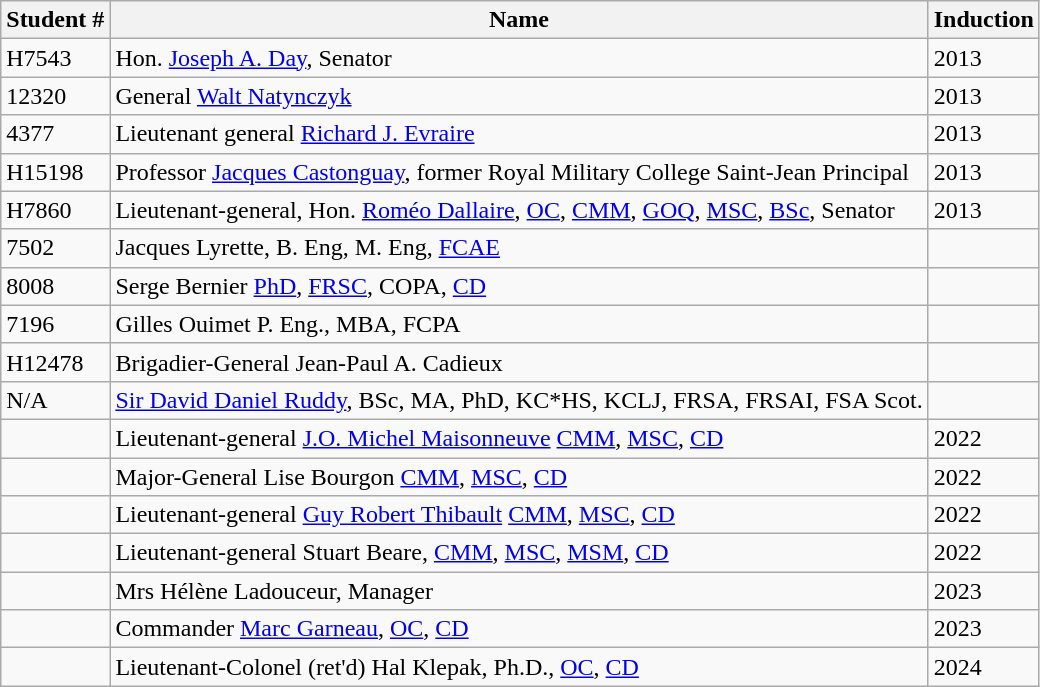<table class="wikitable">
<tr>
<th>Student #</th>
<th>Name</th>
<th>Induction</th>
</tr>
<tr>
<td>H7543</td>
<td>Hon. <a href='#'>Joseph A. Day</a>, Senator</td>
<td>2013</td>
</tr>
<tr>
<td>12320</td>
<td>General <a href='#'>Walt Natynczyk</a></td>
<td>2013</td>
</tr>
<tr>
<td>4377</td>
<td>Lieutenant general <a href='#'>Richard J. Evraire</a></td>
<td>2013</td>
</tr>
<tr>
<td>H15198</td>
<td>Professor <a href='#'>Jacques Castonguay</a>, former Royal Military College Saint-Jean Principal</td>
<td>2013</td>
</tr>
<tr>
<td>H7860</td>
<td>Lieutenant-general, Hon. <a href='#'>Roméo Dallaire</a>, <a href='#'>OC</a>, <a href='#'>CMM</a>, <a href='#'>GOQ</a>, <a href='#'>MSC</a>, <a href='#'>BSc</a>, Senator</td>
<td>2013</td>
</tr>
<tr>
<td>7502</td>
<td>Jacques Lyrette, B. Eng, M. Eng, <a href='#'>FCAE</a></td>
<td></td>
</tr>
<tr>
<td>8008</td>
<td>Serge Bernier <a href='#'>PhD</a>, <a href='#'>FRSC</a>, COPA, <a href='#'>CD</a></td>
<td></td>
</tr>
<tr>
<td>7196</td>
<td>Gilles Ouimet P. Eng., MBA, FCPA</td>
<td></td>
</tr>
<tr>
<td>H12478</td>
<td>Brigadier-General Jean-Paul A. Cadieux</td>
<td></td>
</tr>
<tr>
<td>N/A</td>
<td><a href='#'>Sir David Daniel Ruddy</a>, BSc, MA, PhD, KC*HS, KCLJ, FRSA, FRSAI, FSA Scot.</td>
<td></td>
</tr>
<tr>
<td></td>
<td>Lieutenant-general <a href='#'>J.O. Michel Maisonneuve</a> <a href='#'>CMM</a>, <a href='#'>MSC</a>, <a href='#'>CD</a></td>
<td>2022</td>
</tr>
<tr>
<td></td>
<td>Major-General Lise Bourgon <a href='#'>CMM</a>, <a href='#'>MSC</a>, <a href='#'>CD</a></td>
<td>2022</td>
</tr>
<tr>
<td></td>
<td>Lieutenant-general <a href='#'>Guy Robert Thibault</a> <a href='#'>CMM</a>, <a href='#'>MSC</a>, <a href='#'>CD</a></td>
<td>2022</td>
</tr>
<tr>
<td></td>
<td>Lieutenant-general Stuart Beare, <a href='#'>CMM</a>, <a href='#'>MSC</a>, <a href='#'>MSM</a>, <a href='#'>CD</a></td>
<td>2022</td>
</tr>
<tr>
<td></td>
<td>Mrs Hélène Ladouceur, Manager</td>
<td>2023</td>
</tr>
<tr>
<td></td>
<td>Commander <a href='#'>Marc Garneau</a>, <a href='#'>OC</a>, <a href='#'>CD</a></td>
<td>2023</td>
</tr>
<tr>
<td></td>
<td>Lieutenant-Colonel (ret'd) Hal Klepak, Ph.D., <a href='#'>OC</a>, <a href='#'>CD</a></td>
<td>2024</td>
</tr>
</table>
